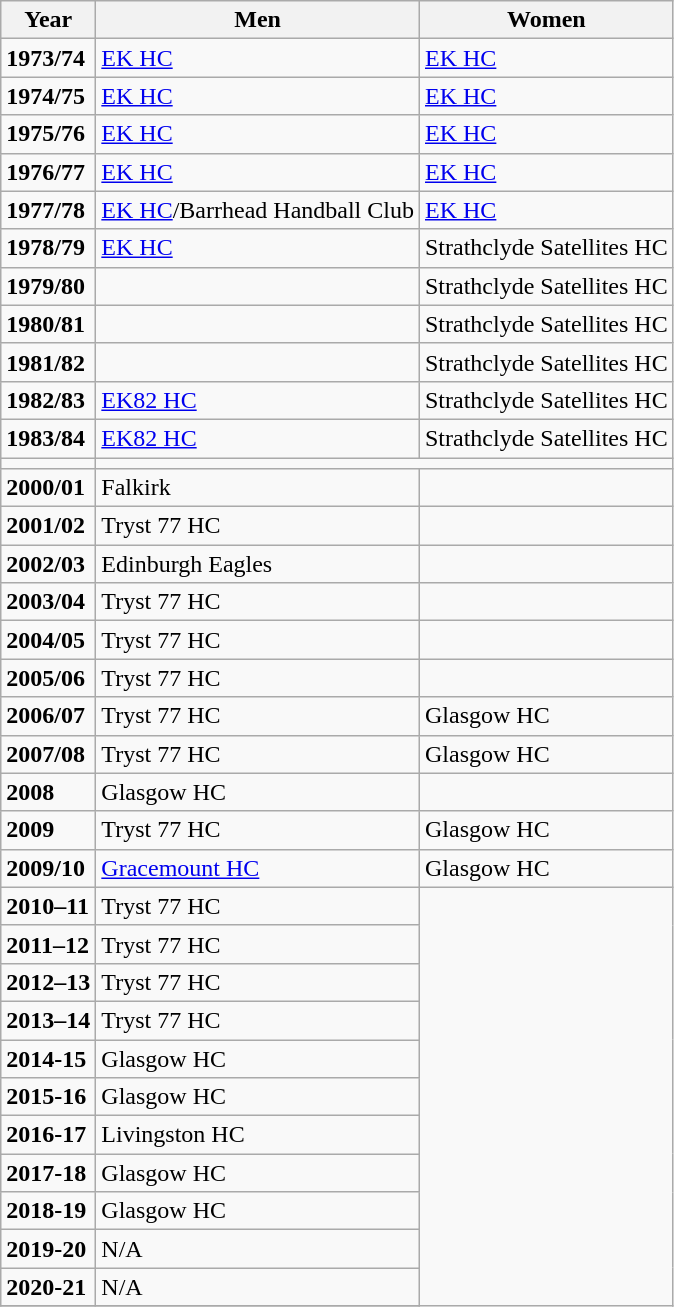<table class="wikitable">
<tr>
<th><strong>Year</strong></th>
<th><strong>Men</strong></th>
<th><strong>Women</strong></th>
</tr>
<tr>
<td><strong>1973/74</strong></td>
<td><a href='#'>EK HC</a></td>
<td><a href='#'>EK HC</a></td>
</tr>
<tr>
<td><strong>1974/75</strong></td>
<td><a href='#'>EK HC</a></td>
<td><a href='#'>EK HC</a></td>
</tr>
<tr>
<td><strong>1975/76</strong></td>
<td><a href='#'>EK HC</a></td>
<td><a href='#'>EK HC</a></td>
</tr>
<tr>
<td><strong>1976/77</strong></td>
<td><a href='#'>EK HC</a></td>
<td><a href='#'>EK HC</a></td>
</tr>
<tr>
<td><strong>1977/78</strong></td>
<td><a href='#'>EK HC</a>/Barrhead Handball Club</td>
<td><a href='#'>EK HC</a></td>
</tr>
<tr>
<td><strong>1978/79</strong></td>
<td><a href='#'>EK HC</a></td>
<td>Strathclyde Satellites HC</td>
</tr>
<tr>
<td><strong>1979/80</strong></td>
<td></td>
<td>Strathclyde Satellites HC</td>
</tr>
<tr>
<td><strong>1980/81</strong></td>
<td></td>
<td>Strathclyde Satellites HC</td>
</tr>
<tr>
<td><strong>1981/82</strong></td>
<td></td>
<td>Strathclyde Satellites HC</td>
</tr>
<tr>
<td><strong>1982/83</strong></td>
<td><a href='#'>EK82 HC</a></td>
<td>Strathclyde Satellites HC</td>
</tr>
<tr>
<td><strong>1983/84</strong></td>
<td><a href='#'>EK82 HC</a></td>
<td>Strathclyde Satellites HC</td>
</tr>
<tr>
<td></td>
</tr>
<tr>
<td><strong>2000/01</strong></td>
<td>Falkirk</td>
<td></td>
</tr>
<tr>
<td><strong>2001/02</strong></td>
<td>Tryst 77 HC</td>
<td></td>
</tr>
<tr>
<td><strong>2002/03</strong></td>
<td>Edinburgh Eagles</td>
<td></td>
</tr>
<tr>
<td><strong>2003/04</strong></td>
<td>Tryst 77 HC</td>
<td></td>
</tr>
<tr>
<td><strong>2004/05</strong></td>
<td>Tryst 77 HC</td>
<td></td>
</tr>
<tr>
<td><strong>2005/06</strong></td>
<td>Tryst 77 HC</td>
<td></td>
</tr>
<tr>
<td><strong>2006/07</strong></td>
<td>Tryst 77 HC</td>
<td>Glasgow HC</td>
</tr>
<tr>
<td><strong>2007/08</strong></td>
<td>Tryst 77 HC</td>
<td>Glasgow HC</td>
</tr>
<tr>
<td><strong>2008</strong></td>
<td>Glasgow HC</td>
<td></td>
</tr>
<tr>
<td><strong>2009</strong></td>
<td>Tryst 77 HC</td>
<td>Glasgow HC</td>
</tr>
<tr>
<td><strong>2009/10</strong></td>
<td><a href='#'>Gracemount HC</a></td>
<td>Glasgow HC</td>
</tr>
<tr>
<td><strong>2010–11</strong></td>
<td>Tryst 77 HC</td>
</tr>
<tr>
<td><strong>2011–12</strong></td>
<td>Tryst 77 HC</td>
</tr>
<tr>
<td><strong>2012–13</strong></td>
<td>Tryst 77 HC</td>
</tr>
<tr>
<td><strong>2013–14</strong></td>
<td>Tryst 77 HC</td>
</tr>
<tr>
<td><strong>2014-15</strong></td>
<td>Glasgow HC</td>
</tr>
<tr>
<td><strong>2015-16</strong></td>
<td>Glasgow HC</td>
</tr>
<tr>
<td><strong>2016-17</strong></td>
<td>Livingston HC</td>
</tr>
<tr>
<td><strong>2017-18</strong></td>
<td>Glasgow HC</td>
</tr>
<tr>
<td><strong>2018-19</strong></td>
<td>Glasgow HC</td>
</tr>
<tr>
<td><strong>2019-20</strong></td>
<td>N/A</td>
</tr>
<tr>
<td><strong>2020-21</strong></td>
<td>N/A</td>
</tr>
<tr>
</tr>
</table>
